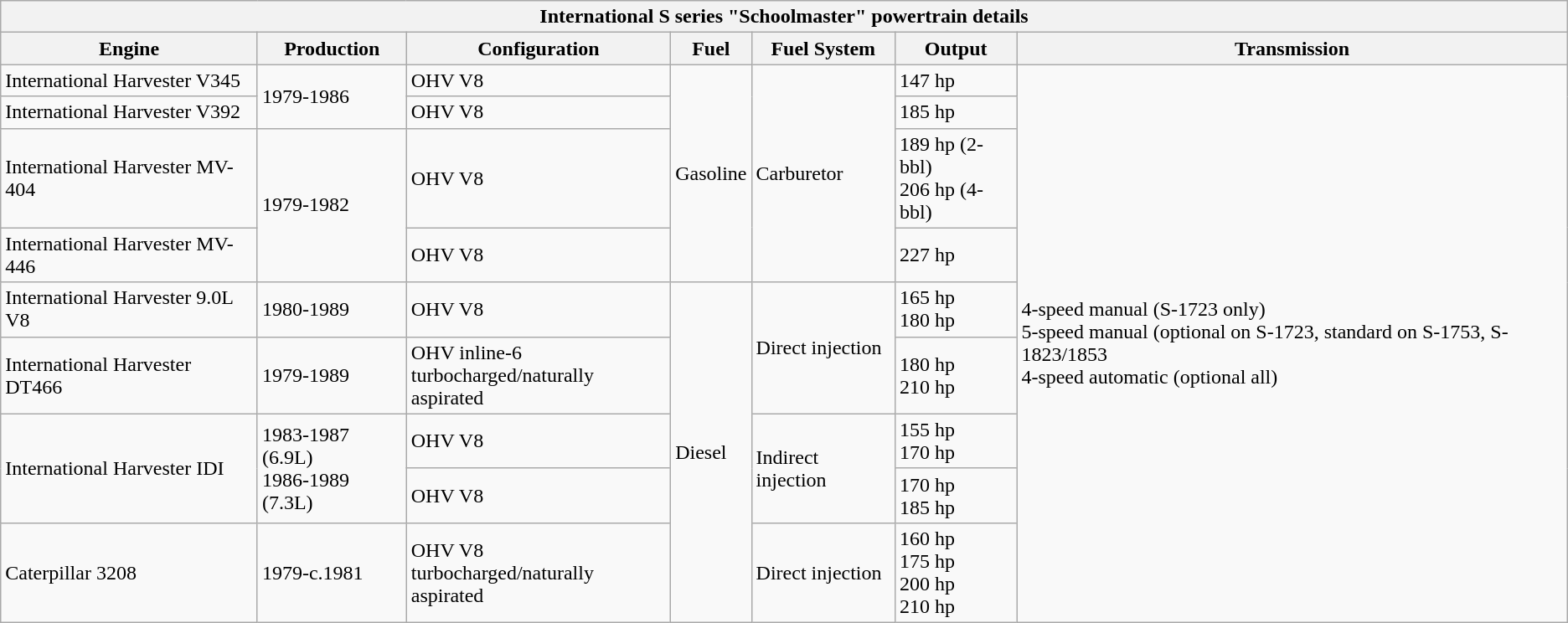<table class="wikitable">
<tr>
<th colspan="7">International S series "Schoolmaster" powertrain details</th>
</tr>
<tr>
<th>Engine</th>
<th>Production</th>
<th>Configuration</th>
<th>Fuel</th>
<th>Fuel System</th>
<th>Output</th>
<th>Transmission</th>
</tr>
<tr>
<td>International Harvester V345</td>
<td rowspan="2">1979-1986</td>
<td> OHV V8</td>
<td rowspan="4">Gasoline</td>
<td rowspan="4">Carburetor</td>
<td>147 hp</td>
<td rowspan="9">4-speed manual (S-1723 only)<br>5-speed manual (optional on S-1723, standard on S-1753, S-1823/1853<br>4-speed automatic (optional all)</td>
</tr>
<tr>
<td>International Harvester V392</td>
<td> OHV V8</td>
<td>185 hp</td>
</tr>
<tr>
<td>International Harvester MV-404</td>
<td rowspan="2">1979-1982</td>
<td> OHV V8</td>
<td>189 hp (2-bbl)<br>206 hp (4-bbl)</td>
</tr>
<tr>
<td>International Harvester MV-446</td>
<td> OHV V8</td>
<td>227 hp</td>
</tr>
<tr>
<td>International Harvester 9.0L V8</td>
<td>1980-1989</td>
<td> OHV V8</td>
<td rowspan="5">Diesel</td>
<td rowspan="2">Direct injection</td>
<td>165 hp<br>180 hp</td>
</tr>
<tr>
<td>International Harvester DT466</td>
<td>1979-1989</td>
<td> OHV inline-6<br>turbocharged/naturally aspirated</td>
<td>180 hp<br>210 hp</td>
</tr>
<tr>
<td rowspan="2">International Harvester IDI</td>
<td rowspan="2">1983-1987 (6.9L)<br>1986-1989 (7.3L)</td>
<td> OHV V8</td>
<td rowspan="2">Indirect injection</td>
<td>155 hp<br>170 hp</td>
</tr>
<tr>
<td> OHV V8</td>
<td>170 hp<br>185 hp</td>
</tr>
<tr>
<td>Caterpillar 3208</td>
<td>1979-c.1981</td>
<td> OHV V8<br>turbocharged/naturally aspirated</td>
<td>Direct injection</td>
<td>160 hp<br>175 hp<br>200 hp<br>210 hp</td>
</tr>
</table>
